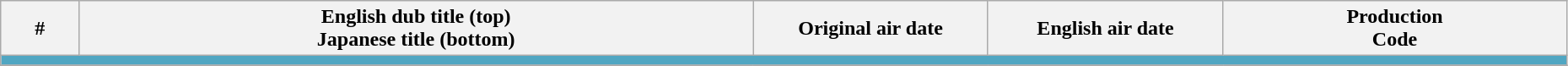<table class="wikitable" width="98%">
<tr>
<th width="5%">#</th>
<th>English dub title (top)<br>Japanese title (bottom)</th>
<th width="15%">Original air date</th>
<th width="15%">English air date</th>
<th>Production <br> Code</th>
</tr>
<tr>
<td colspan="5" bgcolor="#50A6C2"></td>
</tr>
<tr>
</tr>
</table>
